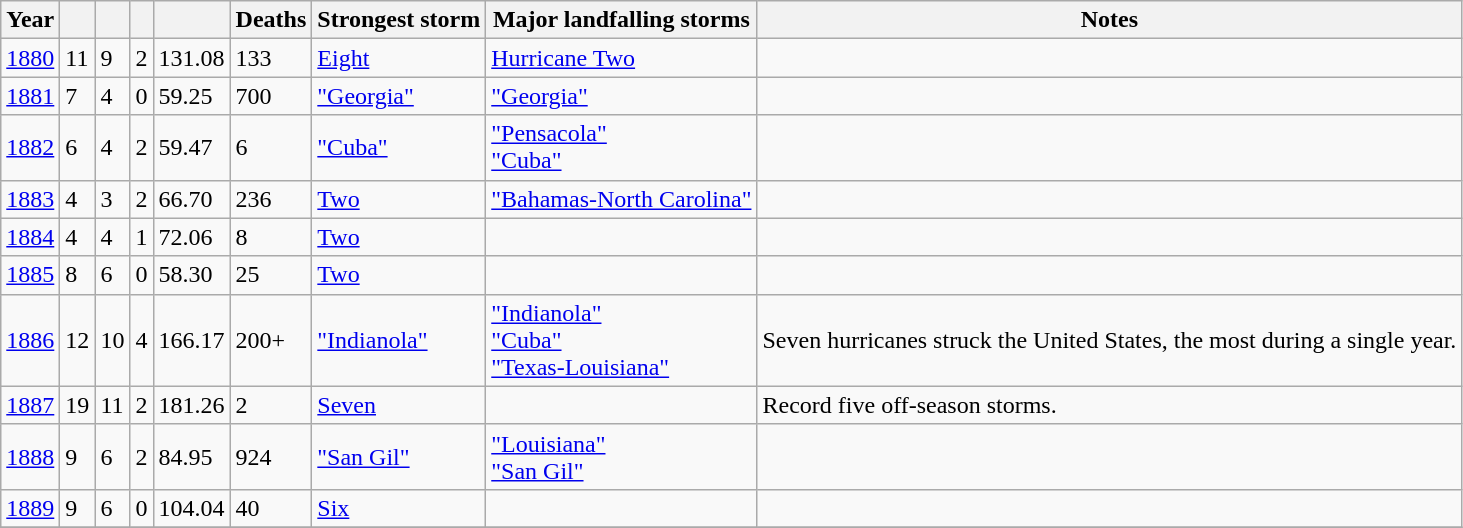<table class="wikitable sortable">
<tr>
<th>Year</th>
<th></th>
<th></th>
<th></th>
<th></th>
<th>Deaths</th>
<th>Strongest storm</th>
<th>Major landfalling storms</th>
<th>Notes</th>
</tr>
<tr>
<td><a href='#'>1880</a></td>
<td>11</td>
<td>9</td>
<td>2</td>
<td>131.08</td>
<td>133</td>
<td> <a href='#'>Eight</a></td>
<td> <a href='#'>Hurricane Two</a></td>
<td></td>
</tr>
<tr>
<td><a href='#'>1881</a></td>
<td>7</td>
<td>4</td>
<td>0</td>
<td>59.25</td>
<td>700</td>
<td> <a href='#'>"Georgia"</a></td>
<td> <a href='#'>"Georgia"</a></td>
<td></td>
</tr>
<tr>
<td><a href='#'>1882</a></td>
<td>6</td>
<td>4</td>
<td>2</td>
<td>59.47</td>
<td>6</td>
<td> <a href='#'>"Cuba"</a></td>
<td> <a href='#'>"Pensacola"</a><br> <a href='#'>"Cuba"</a></td>
<td></td>
</tr>
<tr>
<td><a href='#'>1883</a></td>
<td>4</td>
<td>3</td>
<td>2</td>
<td>66.70</td>
<td>236</td>
<td> <a href='#'>Two</a></td>
<td> <a href='#'>"Bahamas-North Carolina"</a></td>
<td></td>
</tr>
<tr>
<td><a href='#'>1884</a></td>
<td>4</td>
<td>4</td>
<td>1</td>
<td>72.06</td>
<td>8</td>
<td> <a href='#'>Two</a></td>
<td></td>
<td></td>
</tr>
<tr>
<td><a href='#'>1885</a></td>
<td>8</td>
<td>6</td>
<td>0</td>
<td>58.30</td>
<td>25</td>
<td> <a href='#'>Two</a></td>
<td></td>
<td></td>
</tr>
<tr>
<td><a href='#'>1886</a></td>
<td>12</td>
<td>10</td>
<td>4</td>
<td>166.17</td>
<td>200+</td>
<td> <a href='#'>"Indianola"</a></td>
<td> <a href='#'>"Indianola"</a><br> <a href='#'>"Cuba"</a><br> <a href='#'>"Texas-Louisiana"</a></td>
<td>Seven hurricanes struck the United States, the most during a single year.</td>
</tr>
<tr>
<td><a href='#'>1887</a></td>
<td>19</td>
<td>11</td>
<td>2</td>
<td>181.26</td>
<td>2</td>
<td> <a href='#'>Seven</a></td>
<td></td>
<td>Record five off-season storms.</td>
</tr>
<tr>
<td><a href='#'>1888</a></td>
<td>9</td>
<td>6</td>
<td>2</td>
<td>84.95</td>
<td>924</td>
<td> <a href='#'>"San Gil"</a></td>
<td> <a href='#'>"Louisiana"</a><br> <a href='#'>"San Gil"</a></td>
<td></td>
</tr>
<tr>
<td><a href='#'>1889</a></td>
<td>9</td>
<td>6</td>
<td>0</td>
<td>104.04</td>
<td>40</td>
<td> <a href='#'>Six</a></td>
<td></td>
<td></td>
</tr>
<tr>
</tr>
</table>
